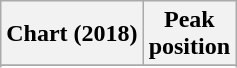<table class="wikitable plainrowheaders" style="text-align:center">
<tr>
<th scope="col">Chart (2018)</th>
<th scope="col">Peak<br>position</th>
</tr>
<tr>
</tr>
<tr>
</tr>
</table>
